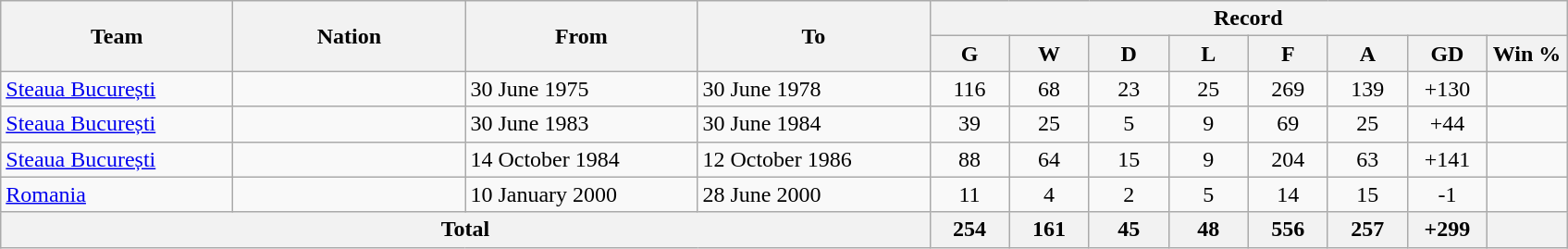<table class="wikitable" style="text-align: center">
<tr>
<th rowspan=2 width=160>Team</th>
<th rowspan=2 width=160>Nation</th>
<th rowspan=2 width=160>From</th>
<th rowspan=2 width=160>To</th>
<th colspan=8>Record</th>
</tr>
<tr>
<th width=50>G</th>
<th width=50>W</th>
<th width=50>D</th>
<th width=50>L</th>
<th width=50>F</th>
<th width=50>A</th>
<th width=50>GD</th>
<th width=50>Win %</th>
</tr>
<tr>
<td align="left"><a href='#'>Steaua București</a></td>
<td align="left"></td>
<td align=left>30 June 1975</td>
<td align=left>30 June 1978</td>
<td>116</td>
<td>68</td>
<td>23</td>
<td>25</td>
<td>269</td>
<td>139</td>
<td>+130</td>
<td></td>
</tr>
<tr>
<td align="left"><a href='#'>Steaua București</a></td>
<td align="left"></td>
<td align=left>30 June 1983</td>
<td align=left>30 June 1984</td>
<td>39</td>
<td>25</td>
<td>5</td>
<td>9</td>
<td>69</td>
<td>25</td>
<td>+44</td>
<td></td>
</tr>
<tr>
<td align="left"><a href='#'>Steaua București</a></td>
<td align="left"></td>
<td align=left>14 October 1984</td>
<td align=left>12 October 1986</td>
<td>88</td>
<td>64</td>
<td>15</td>
<td>9</td>
<td>204</td>
<td>63</td>
<td>+141</td>
<td></td>
</tr>
<tr>
<td align="left"><a href='#'>Romania</a></td>
<td align="left"></td>
<td align=left>10 January 2000</td>
<td align=left>28 June 2000</td>
<td>11</td>
<td>4</td>
<td>2</td>
<td>5</td>
<td>14</td>
<td>15</td>
<td>-1</td>
<td></td>
</tr>
<tr>
<th align="center" colspan="4">Total</th>
<th>254</th>
<th>161</th>
<th>45</th>
<th>48</th>
<th>556</th>
<th>257</th>
<th>+299</th>
<th></th>
</tr>
</table>
